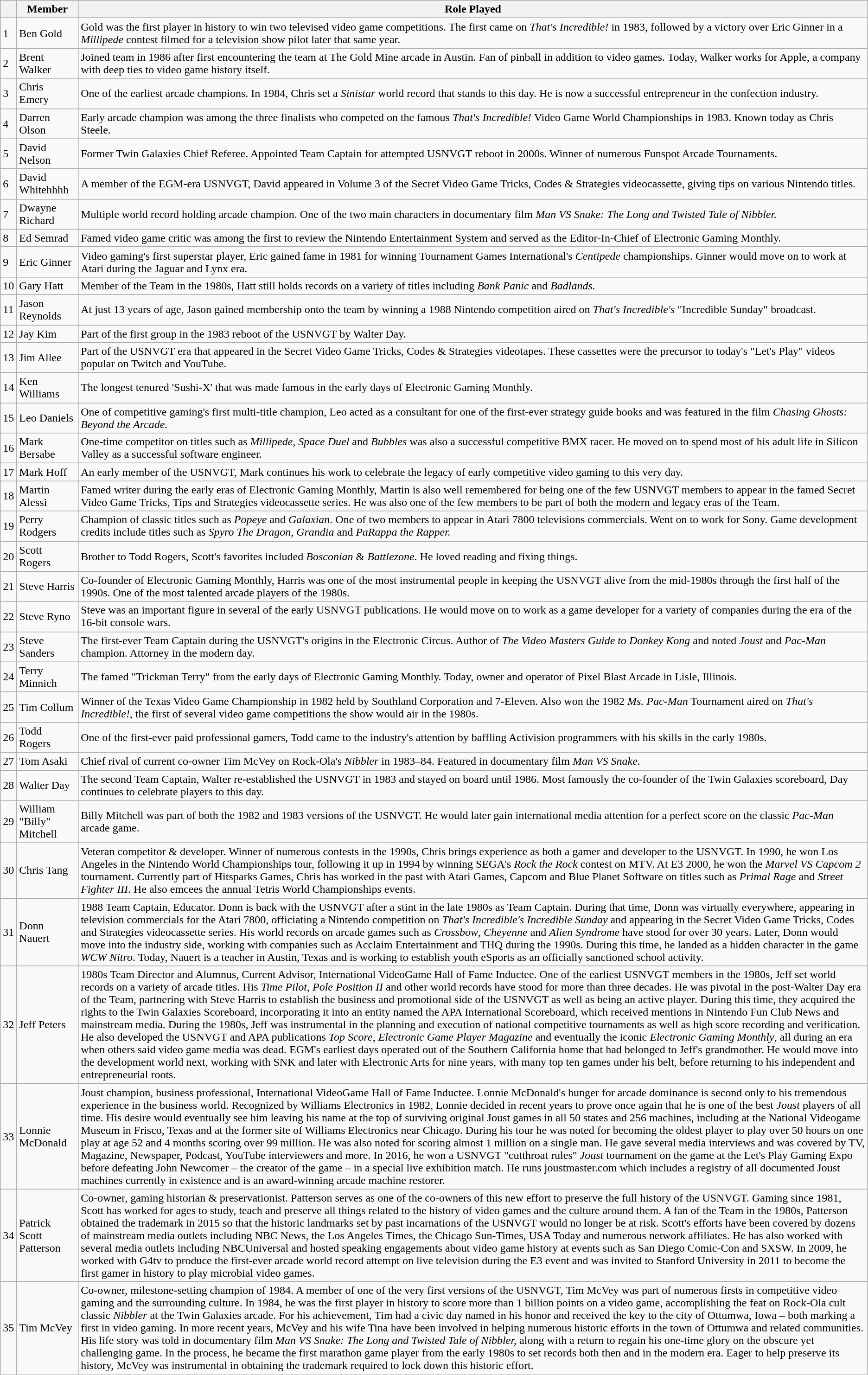<table class="wikitable sortable">
<tr>
<th></th>
<th>Member</th>
<th>Role Played</th>
</tr>
<tr>
<td>1</td>
<td>Ben Gold</td>
<td>Gold was the first player in history to win two televised video game competitions. The first came on <em>That's Incredible!</em> in 1983, followed by a victory over Eric Ginner in a <em>Millipede</em> contest filmed for a television show pilot later that same year.</td>
</tr>
<tr>
<td>2</td>
<td>Brent Walker</td>
<td>Joined team in 1986 after first encountering the team at The Gold Mine arcade in Austin. Fan of pinball in addition to video games. Today, Walker works for Apple, a company with deep ties to video game history itself.</td>
</tr>
<tr>
<td>3</td>
<td>Chris Emery</td>
<td>One of the earliest arcade champions. In 1984, Chris set a <em>Sinistar</em> world record that stands to this day. He is now a successful entrepreneur in the confection industry.</td>
</tr>
<tr>
<td>4</td>
<td>Darren Olson</td>
<td>Early arcade champion was among the three finalists who competed on the famous <em>That's Incredible!</em> Video Game World Championships in 1983. Known today as Chris Steele.</td>
</tr>
<tr>
<td>5</td>
<td>David Nelson</td>
<td>Former Twin Galaxies Chief Referee. Appointed Team Captain for attempted USNVGT reboot in 2000s. Winner of numerous Funspot Arcade Tournaments.</td>
</tr>
<tr>
<td>6</td>
<td>David Whitehhhh</td>
<td>A member of the EGM-era USNVGT, David appeared in Volume 3 of the Secret Video Game Tricks, Codes & Strategies videocassette, giving tips on various Nintendo titles.</td>
</tr>
<tr>
<td>7</td>
<td>Dwayne Richard</td>
<td>Multiple world record holding arcade champion. One of the two main characters in documentary film <em>Man VS Snake: The Long and Twisted Tale of Nibbler.</em></td>
</tr>
<tr>
<td>8</td>
<td>Ed Semrad</td>
<td>Famed video game critic was among the first to review the Nintendo Entertainment System and served as the Editor-In-Chief of Electronic Gaming Monthly.</td>
</tr>
<tr>
<td>9</td>
<td>Eric Ginner</td>
<td>Video gaming's first superstar player, Eric gained fame in 1981 for winning Tournament Games International's <em>Centipede</em> championships. Ginner would move on to work at Atari during the Jaguar and Lynx era.</td>
</tr>
<tr>
<td>10</td>
<td>Gary Hatt</td>
<td>Member of the Team in the 1980s, Hatt still holds records on a variety of titles including <em>Bank Panic</em> and <em>Badlands.</em></td>
</tr>
<tr>
<td>11</td>
<td>Jason Reynolds</td>
<td>At just 13 years of age, Jason gained membership onto the team by winning a 1988 Nintendo competition aired on <em>That's Incredible's</em> "Incredible Sunday" broadcast.</td>
</tr>
<tr>
<td>12</td>
<td>Jay Kim</td>
<td>Part of the first group in the 1983 reboot of the USNVGT by Walter Day.</td>
</tr>
<tr>
<td>13</td>
<td>Jim Allee</td>
<td>Part of the USNVGT era that appeared in the Secret Video Game Tricks, Codes & Strategies videotapes. These cassettes were the precursor to today's "Let's Play" videos popular on Twitch and YouTube.</td>
</tr>
<tr>
<td>14</td>
<td>Ken Williams</td>
<td>The longest tenured 'Sushi-X' that was made famous in the early days of Electronic Gaming Monthly.</td>
</tr>
<tr>
<td>15</td>
<td>Leo Daniels</td>
<td>One of competitive gaming's first multi-title champion, Leo acted as a consultant for one of the first-ever strategy guide books and was featured in the film <em>Chasing Ghosts: Beyond the Arcade.</em></td>
</tr>
<tr>
<td>16</td>
<td>Mark Bersabe</td>
<td>One-time competitor on titles such as <em>Millipede</em>, <em>Space Duel</em> and <em>Bubbles</em> was also a successful competitive BMX racer. He moved on to spend most of his adult life in Silicon Valley as a successful software engineer.</td>
</tr>
<tr>
<td>17</td>
<td>Mark Hoff</td>
<td>An early member of the USNVGT, Mark continues his work to celebrate the legacy of early competitive video gaming to this very day.</td>
</tr>
<tr>
<td>18</td>
<td>Martin Alessi</td>
<td>Famed writer during the early eras of Electronic Gaming Monthly, Martin is also well remembered for being one of the few USNVGT members to appear in the famed Secret Video Game Tricks, Tips and Strategies videocassette series. He was also one of the few members to be part of both the modern and legacy eras of the Team.</td>
</tr>
<tr>
<td>19</td>
<td>Perry Rodgers</td>
<td>Champion of classic titles such as <em>Popeye</em> and <em>Galaxian</em>. One of two members to appear in Atari 7800 televisions commercials. Went on to work for Sony. Game development credits include titles such as <em>Spyro The Dragon</em>, <em>Grandia</em> and <em>PaRappa the Rapper.</em></td>
</tr>
<tr>
<td>20</td>
<td>Scott Rogers</td>
<td>Brother to Todd Rogers, Scott's favorites included <em>Bosconian</em> & <em>Battlezone</em>. He loved reading and fixing things.</td>
</tr>
<tr>
<td>21</td>
<td>Steve Harris</td>
<td>Co-founder of Electronic Gaming Monthly, Harris was one of the most instrumental people in keeping the USNVGT alive from the mid-1980s through the first half of the 1990s. One of the most talented arcade players of the 1980s.</td>
</tr>
<tr>
<td>22</td>
<td>Steve Ryno</td>
<td>Steve was an important figure in several of the early USNVGT publications. He would move on to work as a game developer for a variety of companies during the era of the 16-bit console wars.</td>
</tr>
<tr>
<td>23</td>
<td>Steve Sanders</td>
<td>The first-ever Team Captain during the USNVGT's origins in the Electronic Circus. Author of <em>The Video Masters Guide to Donkey Kong</em> and noted <em>Joust</em> and <em>Pac-Man</em> champion. Attorney in the modern day.</td>
</tr>
<tr>
<td>24</td>
<td>Terry Minnich</td>
<td>The famed "Trickman Terry" from the early days of Electronic Gaming Monthly. Today, owner and operator of Pixel Blast Arcade in Lisle, Illinois.</td>
</tr>
<tr>
<td>25</td>
<td>Tim Collum</td>
<td>Winner of the Texas Video Game Championship in 1982 held by Southland Corporation and 7-Eleven. Also won the 1982 <em>Ms. Pac-Man</em> Tournament aired on <em>That's Incredible!</em>, the first of several video game competitions the show would air in the 1980s.</td>
</tr>
<tr>
<td>26</td>
<td>Todd Rogers</td>
<td>One of the first-ever paid professional gamers, Todd came to the industry's attention by baffling Activision programmers with his skills in the early 1980s.</td>
</tr>
<tr>
<td>27</td>
<td>Tom Asaki</td>
<td>Chief rival of current co-owner Tim McVey on Rock-Ola's <em>Nibbler</em> in 1983–84. Featured in documentary film <em>Man VS Snake.</em></td>
</tr>
<tr>
<td>28</td>
<td>Walter Day</td>
<td>The second Team Captain, Walter re-established the USNVGT in 1983 and stayed on board until 1986. Most famously the co-founder of the Twin Galaxies scoreboard, Day continues to celebrate players to this day.</td>
</tr>
<tr>
<td>29</td>
<td>William "Billy" Mitchell</td>
<td>Billy Mitchell was part of both the 1982 and 1983 versions of the USNVGT. He would later gain international media attention for a perfect score on the classic <em>Pac-Man</em> arcade game.</td>
</tr>
<tr>
<td>30</td>
<td>Chris Tang</td>
<td>Veteran competitor & developer. Winner of numerous contests in the 1990s, Chris brings experience as both a gamer and developer to the USNVGT. In 1990, he won Los Angeles in the Nintendo World Championships tour, following it up in 1994 by winning SEGA's <em>Rock the Rock</em> contest on MTV. At E3 2000, he won the <em>Marvel VS Capcom 2</em> tournament. Currently part of Hitsparks Games, Chris has worked in the past with Atari Games, Capcom and Blue Planet Software on titles such as <em>Primal Rage</em> and <em>Street Fighter III</em>. He also emcees the annual Tetris World Championships events.</td>
</tr>
<tr>
<td>31</td>
<td>Donn Nauert</td>
<td>1988 Team Captain, Educator. Donn is back with the USNVGT after a stint in the late 1980s as Team Captain. During that time, Donn was virtually everywhere, appearing in television commercials for the Atari 7800, officiating a Nintendo competition on <em>That's Incredible's Incredible Sunday</em> and appearing in the Secret Video Game Tricks, Codes and Strategies videocassette series. His world records on arcade games such as <em>Crossbow</em>, <em>Cheyenne</em> and <em>Alien Syndrome</em> have stood for over 30 years. Later, Donn would move into the industry side, working with companies such as Acclaim Entertainment and THQ during the 1990s. During this time, he landed as a hidden character in the game <em>WCW Nitro</em>. Today, Nauert is a teacher in Austin, Texas and is working to establish youth eSports as an officially sanctioned school activity.</td>
</tr>
<tr>
<td>32</td>
<td>Jeff Peters</td>
<td>1980s Team Director and Alumnus, Current Advisor, International VideoGame Hall of Fame Inductee. One of the earliest USNVGT members in the 1980s, Jeff set world records on a variety of arcade titles. His <em>Time Pilot</em>, <em>Pole Position II</em> and other world records have stood for more than three decades. He was pivotal in the post-Walter Day era of the Team, partnering with Steve Harris to establish the business and promotional side of the USNVGT as well as being an active player. During this time, they acquired the rights to the Twin Galaxies Scoreboard, incorporating it into an entity named the APA International Scoreboard, which received mentions in Nintendo Fun Club News and mainstream media. During the 1980s, Jeff was instrumental in the planning and execution of national competitive tournaments as well as high score recording and verification. He also developed the USNVGT and APA publications <em>Top Score</em>, <em>Electronic Game Player Magazine</em> and eventually the iconic <em>Electronic Gaming Monthly</em>, all during an era when others said video game media was dead. EGM's earliest days operated out of the Southern California home that had belonged to Jeff's grandmother. He would move into the development world next, working with SNK and later with Electronic Arts for nine years, with many top ten games under his belt, before returning to his independent and entrepreneurial roots.</td>
</tr>
<tr>
<td>33</td>
<td>Lonnie McDonald</td>
<td>Joust champion, business professional, International VideoGame Hall of Fame Inductee. Lonnie McDonald's hunger for arcade dominance is second only to his tremendous experience in the business world. Recognized by Williams Electronics in 1982, Lonnie decided in recent years to prove once again that he is one of the best <em>Joust</em> players of all time. His desire would eventually see him leaving his name at the top of surviving original Joust games in all 50 states and 256 machines, including at the National Videogame Museum in Frisco, Texas and at the former site of Williams Electronics near Chicago. During his tour he was noted for becoming the oldest player to play over 50 hours on one play at age 52 and 4 months scoring over 99 million. He was also noted for scoring almost 1 million on a single man. He gave several media interviews and was covered by TV, Magazine, Newspaper, Podcast, YouTube interviewers and more. In 2016, he won a USNVGT "cutthroat rules" <em>Joust</em> tournament on the game at the Let's Play Gaming Expo before defeating John Newcomer – the creator of the game – in a special live exhibition match. He runs joustmaster.com which includes a registry of all documented Joust machines currently in existence and is an award-winning arcade machine restorer.</td>
</tr>
<tr>
<td>34</td>
<td>Patrick Scott Patterson</td>
<td>Co-owner, gaming historian & preservationist. Patterson serves as one of the co-owners of this new effort to preserve the full history of the USNVGT. Gaming since 1981, Scott has worked for ages to study, teach and preserve all things related to the history of video games and the culture around them. A fan of the Team in the 1980s, Patterson obtained the trademark in 2015 so that the historic landmarks set by past incarnations of the USNVGT would no longer be at risk. Scott's efforts have been covered by dozens of mainstream media outlets including NBC News, the Los Angeles Times, the Chicago Sun-Times, USA Today and numerous network affiliates. He has also worked with several media outlets including NBCUniversal and hosted speaking engagements about video game history at events such as San Diego Comic-Con and SXSW. In 2009, he worked with G4tv to produce the first-ever arcade world record attempt on live television during the E3 event and was invited to Stanford University in 2011 to become the first gamer in history to play microbial video games.</td>
</tr>
<tr>
<td>35</td>
<td>Tim McVey</td>
<td>Co-owner, milestone-setting champion of 1984. A member of one of the very first versions of the USNVGT, Tim McVey was part of numerous firsts in competitive video gaming and the surrounding culture. In 1984, he was the first player in history to score more than 1 billion points on a video game, accomplishing the feat on Rock-Ola cult classic <em>Nibbler</em> at the Twin Galaxies arcade. For his achievement, Tim had a civic day named in his honor and received the key to the city of Ottumwa, Iowa – both marking a first in video gaming. In more recent years, McVey and his wife Tina have been involved in helping numerous historic efforts in the town of Ottumwa and related communities. His life story was told in documentary film <em>Man VS Snake: The Long and Twisted Tale of Nibbler,</em> along with a return to regain his one-time glory on the obscure yet challenging game. In the process, he became the first marathon game player from the early 1980s to set records both then and in the modern era. Eager to help preserve its history, McVey was instrumental in obtaining the trademark required to lock down this historic effort.</td>
</tr>
</table>
